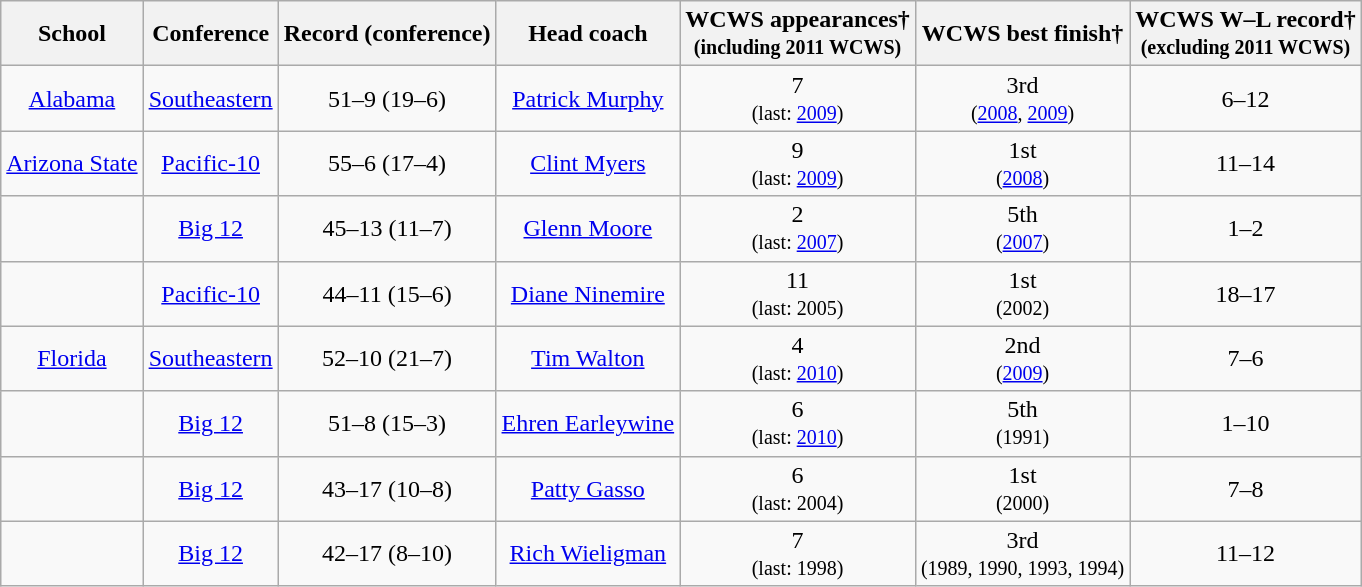<table class="wikitable">
<tr>
<th>School</th>
<th>Conference</th>
<th>Record (conference)</th>
<th>Head coach</th>
<th>WCWS appearances†<br><small> (including 2011 WCWS) </small></th>
<th>WCWS best finish†</th>
<th>WCWS W–L record†<br><small> (excluding 2011 WCWS) </small></th>
</tr>
<tr align=center>
<td><a href='#'>Alabama</a></td>
<td><a href='#'>Southeastern</a></td>
<td>51–9 (19–6)</td>
<td><a href='#'>Patrick Murphy</a></td>
<td>7 <br><small>(last: <a href='#'>2009</a>)</small></td>
<td>3rd <br><small>(<a href='#'>2008</a>, <a href='#'>2009</a>)</small></td>
<td>6–12</td>
</tr>
<tr align=center>
<td><a href='#'>Arizona State</a></td>
<td><a href='#'>Pacific-10</a></td>
<td>55–6 (17–4)</td>
<td><a href='#'>Clint Myers</a></td>
<td>9 <br><small>(last: <a href='#'>2009</a>)</small></td>
<td>1st <br><small>(<a href='#'>2008</a>)</small></td>
<td>11–14</td>
</tr>
<tr align=center>
<td></td>
<td><a href='#'>Big 12</a></td>
<td>45–13 (11–7)</td>
<td><a href='#'>Glenn Moore</a></td>
<td>2 <br><small>(last: <a href='#'>2007</a>)</small></td>
<td>5th <br><small>(<a href='#'>2007</a>)</small></td>
<td>1–2</td>
</tr>
<tr align=center>
<td></td>
<td><a href='#'>Pacific-10</a></td>
<td>44–11 (15–6)</td>
<td><a href='#'>Diane Ninemire</a></td>
<td>11 <br><small>(last: 2005)</small></td>
<td>1st <br><small>(2002)</small></td>
<td>18–17</td>
</tr>
<tr align=center>
<td><a href='#'>Florida</a></td>
<td><a href='#'>Southeastern</a></td>
<td>52–10 (21–7)</td>
<td><a href='#'>Tim Walton</a></td>
<td>4 <br><small>(last: <a href='#'>2010</a>)</small></td>
<td>2nd <br><small>(<a href='#'>2009</a>)</small></td>
<td>7–6</td>
</tr>
<tr align=center>
<td></td>
<td><a href='#'>Big 12</a></td>
<td>51–8 (15–3)</td>
<td><a href='#'>Ehren Earleywine</a></td>
<td>6 <br><small>(last: <a href='#'>2010</a>)</small></td>
<td>5th <br><small>(1991)</small></td>
<td>1–10</td>
</tr>
<tr align=center>
<td></td>
<td><a href='#'>Big 12</a></td>
<td>43–17 (10–8)</td>
<td><a href='#'>Patty Gasso</a></td>
<td>6 <br><small>(last: 2004)</small></td>
<td>1st <br><small>(2000)</small></td>
<td>7–8</td>
</tr>
<tr align=center>
<td></td>
<td><a href='#'>Big 12</a></td>
<td>42–17 (8–10)</td>
<td><a href='#'>Rich Wieligman</a></td>
<td>7 <br><small>(last: 1998)</small></td>
<td>3rd <br><small>(1989, 1990, 1993, 1994)</small></td>
<td>11–12</td>
</tr>
</table>
